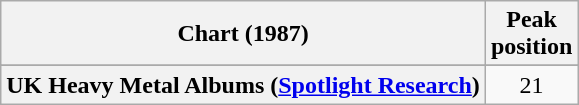<table class="wikitable plainrowheaders" style="text-align:center">
<tr>
<th scope="col">Chart (1987)</th>
<th scope="col">Peak<br>position</th>
</tr>
<tr>
</tr>
<tr>
</tr>
<tr>
<th scope="row">UK Heavy Metal Albums (<a href='#'>Spotlight Research</a>)</th>
<td>21</td>
</tr>
</table>
